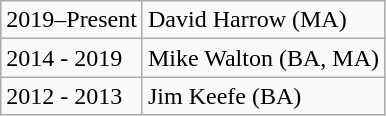<table class="wikitable">
<tr>
<td>2019–Present</td>
<td>David Harrow (MA)</td>
</tr>
<tr>
<td>2014 - 2019</td>
<td>Mike Walton (BA, MA)</td>
</tr>
<tr>
<td>2012 - 2013</td>
<td>Jim Keefe (BA)</td>
</tr>
</table>
